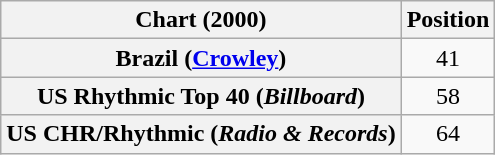<table class="wikitable sortable plainrowheaders" style="text-align:center">
<tr>
<th>Chart (2000)</th>
<th>Position</th>
</tr>
<tr>
<th scope="row">Brazil (<a href='#'>Crowley</a>)</th>
<td>41</td>
</tr>
<tr>
<th scope="row">US Rhythmic Top 40 (<em>Billboard</em>)</th>
<td>58</td>
</tr>
<tr>
<th scope="row">US CHR/Rhythmic (<em>Radio & Records</em>)</th>
<td>64</td>
</tr>
</table>
